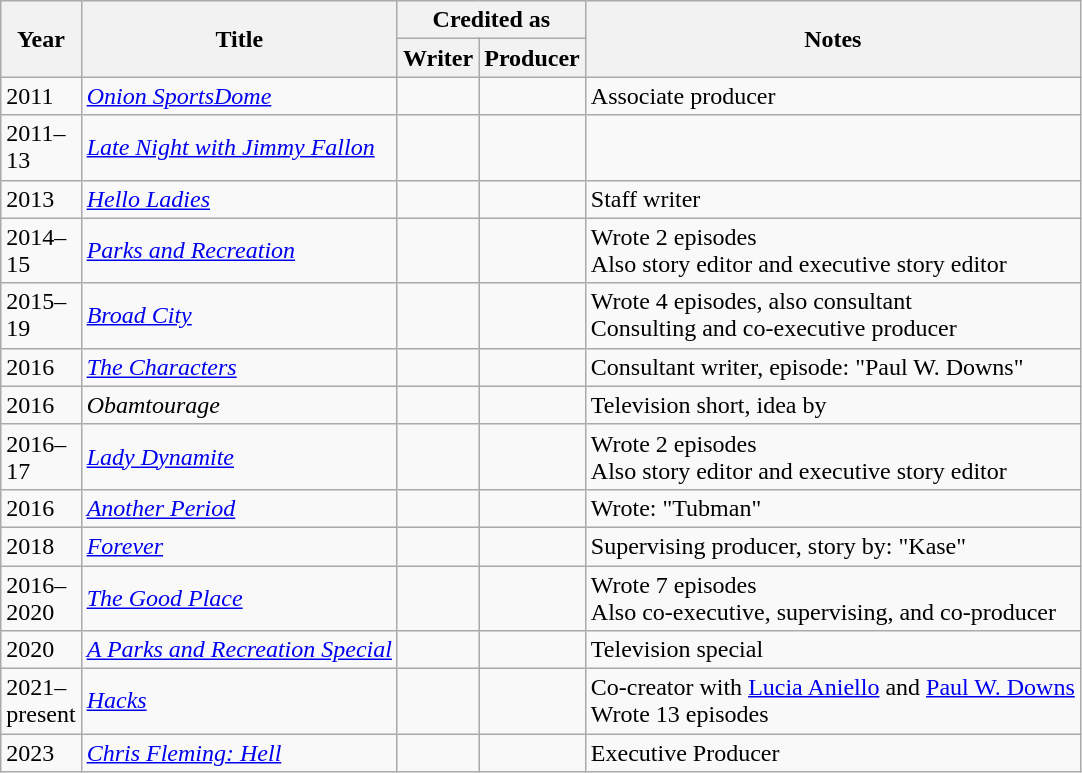<table class="wikitable">
<tr>
<th rowspan="2" style="width:33px;">Year</th>
<th rowspan="2">Title</th>
<th colspan="2">Credited as</th>
<th rowspan="2">Notes</th>
</tr>
<tr>
<th>Writer</th>
<th>Producer</th>
</tr>
<tr>
<td>2011</td>
<td><em><a href='#'>Onion SportsDome</a></em></td>
<td></td>
<td></td>
<td>Associate producer</td>
</tr>
<tr>
<td>2011–13</td>
<td><em><a href='#'>Late Night with Jimmy Fallon</a></em></td>
<td></td>
<td></td>
<td></td>
</tr>
<tr>
<td>2013</td>
<td><em><a href='#'>Hello Ladies</a></em></td>
<td></td>
<td></td>
<td>Staff writer</td>
</tr>
<tr>
<td>2014–15</td>
<td><em><a href='#'>Parks and Recreation</a></em></td>
<td></td>
<td></td>
<td>Wrote 2 episodes<br>Also story editor and executive story editor</td>
</tr>
<tr>
<td>2015–19</td>
<td><em><a href='#'>Broad City</a></em></td>
<td></td>
<td></td>
<td>Wrote 4 episodes, also consultant<br>Consulting and co-executive producer</td>
</tr>
<tr>
<td>2016</td>
<td><em><a href='#'>The Characters</a></em></td>
<td></td>
<td></td>
<td>Consultant writer, episode: "Paul W. Downs"</td>
</tr>
<tr>
<td>2016</td>
<td><em>Obamtourage</em></td>
<td></td>
<td></td>
<td>Television short, idea by</td>
</tr>
<tr>
<td>2016–17</td>
<td><em><a href='#'>Lady Dynamite</a></em></td>
<td></td>
<td></td>
<td>Wrote 2 episodes<br>Also story editor and executive story editor</td>
</tr>
<tr>
<td>2016</td>
<td><em><a href='#'>Another Period</a></em></td>
<td></td>
<td></td>
<td>Wrote: "Tubman"</td>
</tr>
<tr>
<td>2018</td>
<td><em><a href='#'>Forever</a></em></td>
<td></td>
<td></td>
<td>Supervising producer, story by: "Kase"</td>
</tr>
<tr>
<td>2016–2020</td>
<td><em><a href='#'>The Good Place</a></em></td>
<td></td>
<td></td>
<td>Wrote 7 episodes<br>Also co-executive, supervising, and co-producer</td>
</tr>
<tr>
<td>2020</td>
<td><em><a href='#'>A Parks and Recreation Special</a></em></td>
<td></td>
<td></td>
<td>Television special</td>
</tr>
<tr>
<td>2021–present</td>
<td><em><a href='#'>Hacks</a></em></td>
<td></td>
<td></td>
<td>Co-creator with <a href='#'>Lucia Aniello</a> and <a href='#'>Paul W. Downs</a><br>Wrote 13 episodes</td>
</tr>
<tr>
<td>2023</td>
<td><em><a href='#'>Chris Fleming: Hell</a></em></td>
<td></td>
<td></td>
<td>Executive Producer</td>
</tr>
</table>
